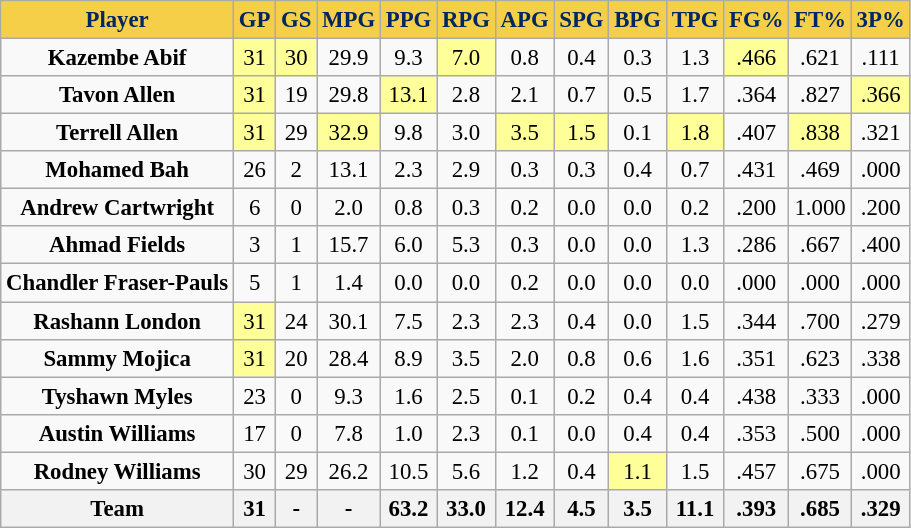<table class="wikitable sortable" style="font-size: 95%;text-align:center">
<tr>
<th style="background:#F5CF47;color:#002663;">Player</th>
<th style="background:#F5CF47;color:#002663;">GP</th>
<th style="background:#F5CF47;color:#002663;">GS</th>
<th style="background:#F5CF47;color:#002663;">MPG</th>
<th style="background:#F5CF47;color:#002663;">PPG</th>
<th style="background:#F5CF47;color:#002663;">RPG</th>
<th style="background:#F5CF47;color:#002663;">APG</th>
<th style="background:#F5CF47;color:#002663;">SPG</th>
<th style="background:#F5CF47;color:#002663;">BPG</th>
<th style="background:#F5CF47;color:#002663;">TPG</th>
<th style="background:#F5CF47;color:#002663;">FG%</th>
<th style="background:#F5CF47;color:#002663;">FT%</th>
<th style="background:#F5CF47;color:#002663;">3P%</th>
</tr>
<tr>
<td data-sort-value="Abif, Kazembe"><strong>Kazembe Abif</strong> </td>
<td style="background:#FFFF99">31 </td>
<td style="background:#FFFF99">30 </td>
<td>29.9 </td>
<td>9.3 </td>
<td style="background:#FFFF99">7.0 </td>
<td>0.8 </td>
<td>0.4 </td>
<td>0.3 </td>
<td>1.3 </td>
<td style="background:#FFFF99">.466 </td>
<td>.621 </td>
<td>.111 </td>
</tr>
<tr>
<td data-sort-value="Allen, Tavon"><strong>Tavon Allen</strong> </td>
<td style="background:#FFFF99">31 </td>
<td>19 </td>
<td>29.8 </td>
<td style="background:#FFFF99">13.1 </td>
<td>2.8 </td>
<td>2.1 </td>
<td>0.7 </td>
<td>0.5 </td>
<td>1.7 </td>
<td>.364 </td>
<td>.827 </td>
<td style="background:#FFFF99">.366 </td>
</tr>
<tr>
<td data-sort-value="Allen, Terrell"><strong>Terrell Allen</strong> </td>
<td style="background:#FFFF99">31 </td>
<td>29 </td>
<td style="background:#FFFF99">32.9 </td>
<td>9.8 </td>
<td>3.0 </td>
<td style="background:#FFFF99">3.5 </td>
<td style="background:#FFFF99">1.5 </td>
<td>0.1 </td>
<td style="background:#FFFF99">1.8 </td>
<td>.407 </td>
<td style="background:#FFFF99">.838 </td>
<td>.321 </td>
</tr>
<tr>
<td data-sort-value="Bah, Mohamed"><strong>Mohamed Bah</strong> </td>
<td>26 </td>
<td>2 </td>
<td>13.1 </td>
<td>2.3 </td>
<td>2.9 </td>
<td>0.3 </td>
<td>0.3 </td>
<td>0.4 </td>
<td>0.7 </td>
<td>.431 </td>
<td>.469 </td>
<td>.000 </td>
</tr>
<tr>
<td data-sort-value="Cartwright, Andrew"><strong>Andrew Cartwright</strong> </td>
<td>6 </td>
<td>0 </td>
<td>2.0 </td>
<td>0.8 </td>
<td>0.3 </td>
<td>0.2 </td>
<td>0.0 </td>
<td>0.0 </td>
<td>0.2 </td>
<td>.200 </td>
<td>1.000 </td>
<td>.200 </td>
</tr>
<tr>
<td data-sort-value="Fields, Ahmad"><strong>Ahmad Fields</strong> </td>
<td>3 </td>
<td>1 </td>
<td>15.7 </td>
<td>6.0 </td>
<td>5.3 </td>
<td>0.3 </td>
<td>0.0 </td>
<td>0.0 </td>
<td>1.3 </td>
<td>.286 </td>
<td>.667 </td>
<td>.400 </td>
</tr>
<tr>
<td data-sort-value="Fraser-Pauls, Chandler"><strong>Chandler Fraser-Pauls</strong> </td>
<td>5 </td>
<td>1 </td>
<td>1.4 </td>
<td>0.0 </td>
<td>0.0 </td>
<td>0.2 </td>
<td>0.0 </td>
<td>0.0 </td>
<td>0.0 </td>
<td>.000 </td>
<td>.000 </td>
<td>.000 </td>
</tr>
<tr>
<td data-sort-value="London, Rashann"><strong>Rashann London</strong> </td>
<td style="background:#FFFF99">31 </td>
<td>24 </td>
<td>30.1 </td>
<td>7.5 </td>
<td>2.3 </td>
<td>2.3 </td>
<td>0.4 </td>
<td>0.0 </td>
<td>1.5 </td>
<td>.344 </td>
<td>.700 </td>
<td>.279 </td>
</tr>
<tr>
<td data-sort-value="Mojica, Sammy"><strong>Sammy Mojica</strong> </td>
<td style="background:#FFFF99">31 </td>
<td>20 </td>
<td>28.4 </td>
<td>8.9 </td>
<td>3.5 </td>
<td>2.0 </td>
<td>0.8 </td>
<td>0.6 </td>
<td>1.6 </td>
<td>.351 </td>
<td>.623 </td>
<td>.338 </td>
</tr>
<tr>
<td data-sort-value="Myles, Tyshawn"><strong>Tyshawn Myles</strong> </td>
<td>23 </td>
<td>0 </td>
<td>9.3 </td>
<td>1.6 </td>
<td>2.5 </td>
<td>0.1 </td>
<td>0.2 </td>
<td>0.4 </td>
<td>0.4 </td>
<td>.438 </td>
<td>.333 </td>
<td>.000 </td>
</tr>
<tr>
<td data-sort-value="Williams, Austin"><strong>Austin Williams</strong> </td>
<td>17 </td>
<td>0 </td>
<td>7.8 </td>
<td>1.0 </td>
<td>2.3 </td>
<td>0.1 </td>
<td>0.0 </td>
<td>0.4 </td>
<td>0.4 </td>
<td>.353 </td>
<td>.500 </td>
<td>.000 </td>
</tr>
<tr>
<td data-sort-value="Williams, Rodney"><strong>Rodney Williams</strong> </td>
<td>30 </td>
<td>29 </td>
<td>26.2 </td>
<td>10.5 </td>
<td>5.6 </td>
<td>1.2 </td>
<td>0.4 </td>
<td style="background:#FFFF99">1.1 </td>
<td>1.5 </td>
<td>.457 </td>
<td>.675 </td>
<td>.000 </td>
</tr>
<tr>
<th>Team</th>
<th>31 </th>
<th>- </th>
<th>- </th>
<th>63.2 </th>
<th>33.0 </th>
<th>12.4 </th>
<th>4.5 </th>
<th>3.5 </th>
<th>11.1 </th>
<th>.393 </th>
<th>.685 </th>
<th>.329 </th>
</tr>
</table>
